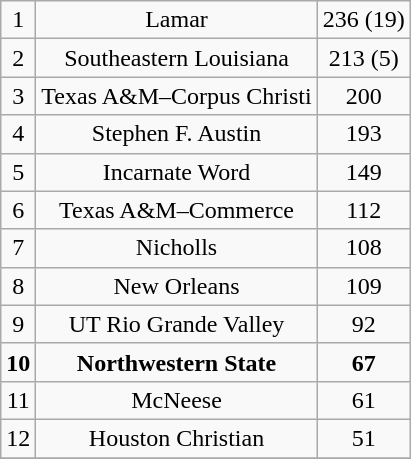<table class="wikitable">
<tr align="center">
<td>1</td>
<td>Lamar</td>
<td>236 (19)</td>
</tr>
<tr align="center">
<td>2</td>
<td>Southeastern Louisiana</td>
<td>213 (5)</td>
</tr>
<tr align="center">
<td>3</td>
<td>Texas A&M–Corpus Christi</td>
<td>200</td>
</tr>
<tr align="center">
<td>4</td>
<td>Stephen F. Austin</td>
<td>193</td>
</tr>
<tr align="center">
<td>5</td>
<td>Incarnate Word</td>
<td>149</td>
</tr>
<tr align="center">
<td>6</td>
<td>Texas A&M–Commerce<br></td>
<td>112</td>
</tr>
<tr align="center">
<td>7</td>
<td>Nicholls</td>
<td>108</td>
</tr>
<tr align="center">
<td>8</td>
<td>New Orleans</td>
<td>109</td>
</tr>
<tr align="center">
<td>9</td>
<td>UT Rio Grande Valley</td>
<td>92</td>
</tr>
<tr align="center">
<td><strong>10</strong></td>
<td><strong>Northwestern State</strong></td>
<td><strong>67</strong></td>
</tr>
<tr align="center">
<td>11</td>
<td>McNeese</td>
<td>61</td>
</tr>
<tr align="center">
<td>12</td>
<td>Houston Christian</td>
<td>51</td>
</tr>
<tr align="center">
</tr>
</table>
